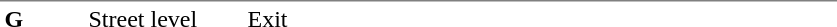<table table border=0 cellspacing=0 cellpadding=3>
<tr>
<td style="border-top:solid 1px gray;" width=50 valign=top><strong>G</strong></td>
<td style="border-top:solid 1px gray;" width=100 valign=top>Street level</td>
<td style="border-top:solid 1px gray;" width=390 valign=top>Exit</td>
</tr>
</table>
